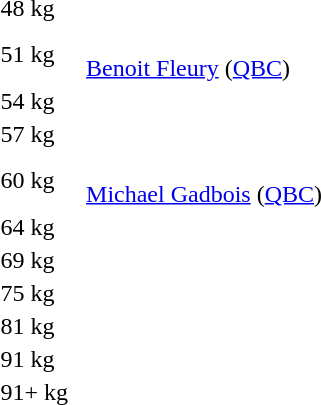<table>
<tr>
<td>48 kg</td>
<td></td>
<td></td>
<td> <br></td>
</tr>
<tr>
<td>51 kg</td>
<td></td>
<td></td>
<td> <br> <a href='#'>Benoit Fleury</a> (<a href='#'>QBC</a>)</td>
</tr>
<tr>
<td>54 kg</td>
<td></td>
<td></td>
<td> <br></td>
</tr>
<tr>
<td>57 kg</td>
<td></td>
<td></td>
<td> <br></td>
</tr>
<tr>
<td>60 kg</td>
<td></td>
<td></td>
<td> <br> <a href='#'>Michael Gadbois</a> (<a href='#'>QBC</a>)</td>
</tr>
<tr>
<td>64 kg</td>
<td></td>
<td></td>
<td> <br></td>
</tr>
<tr>
<td>69 kg</td>
<td></td>
<td></td>
<td> <br></td>
</tr>
<tr>
<td>75 kg</td>
<td></td>
<td></td>
<td> <br></td>
</tr>
<tr>
<td>81 kg</td>
<td></td>
<td></td>
<td> <br></td>
</tr>
<tr>
<td>91 kg</td>
<td></td>
<td></td>
<td></td>
</tr>
<tr>
<td>91+ kg</td>
<td></td>
<td></td>
<td></td>
</tr>
</table>
